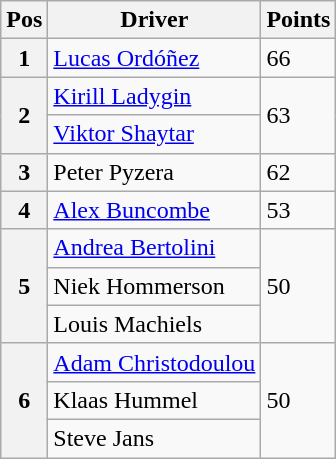<table class="wikitable">
<tr>
<th>Pos</th>
<th>Driver</th>
<th>Points</th>
</tr>
<tr>
<th>1</th>
<td> <a href='#'>Lucas Ordóñez</a></td>
<td>66</td>
</tr>
<tr>
<th rowspan=2>2</th>
<td> <a href='#'>Kirill Ladygin</a></td>
<td rowspan=2>63</td>
</tr>
<tr>
<td> <a href='#'>Viktor Shaytar</a></td>
</tr>
<tr>
<th>3</th>
<td> Peter Pyzera</td>
<td>62</td>
</tr>
<tr>
<th>4</th>
<td> <a href='#'>Alex Buncombe</a></td>
<td>53</td>
</tr>
<tr>
<th rowspan=3>5</th>
<td> <a href='#'>Andrea Bertolini</a></td>
<td rowspan=3>50</td>
</tr>
<tr>
<td> Niek Hommerson</td>
</tr>
<tr>
<td> Louis Machiels</td>
</tr>
<tr>
<th rowspan=3>6</th>
<td> <a href='#'>Adam Christodoulou</a></td>
<td rowspan=3>50</td>
</tr>
<tr>
<td> Klaas Hummel</td>
</tr>
<tr>
<td> Steve Jans</td>
</tr>
</table>
